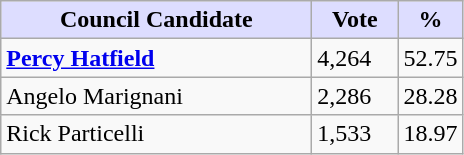<table class="wikitable sortable">
<tr>
<th style="background:#ddf; width:200px;">Council Candidate</th>
<th style="background:#ddf; width:50px;">Vote</th>
<th style="background:#ddf; width:30px;">%</th>
</tr>
<tr>
<td><strong><a href='#'>Percy Hatfield</a></strong></td>
<td>4,264</td>
<td>52.75</td>
</tr>
<tr>
<td>Angelo Marignani</td>
<td>2,286</td>
<td>28.28</td>
</tr>
<tr>
<td>Rick Particelli</td>
<td>1,533</td>
<td>18.97</td>
</tr>
</table>
